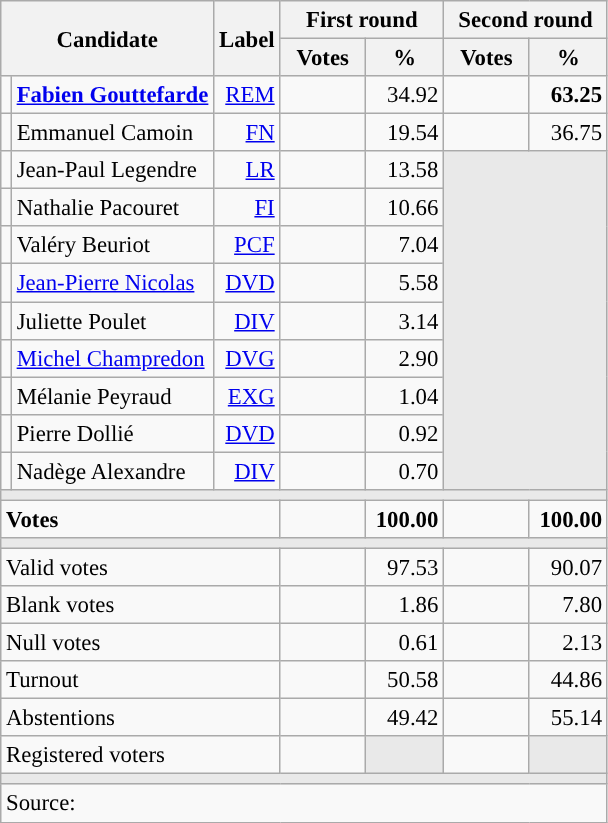<table class="wikitable" style="text-align:right;font-size:95%;">
<tr>
<th rowspan="2" colspan="2">Candidate</th>
<th rowspan="2">Label</th>
<th colspan="2">First round</th>
<th colspan="2">Second round</th>
</tr>
<tr>
<th style="width:50px;">Votes</th>
<th style="width:45px;">%</th>
<th style="width:50px;">Votes</th>
<th style="width:45px;">%</th>
</tr>
<tr>
<td style="color:inherit;background:"></td>
<td style="text-align:left;"><strong><a href='#'>Fabien Gouttefarde</a></strong></td>
<td><a href='#'>REM</a></td>
<td></td>
<td>34.92</td>
<td><strong></strong></td>
<td><strong>63.25</strong></td>
</tr>
<tr>
<td style="color:inherit;background:"></td>
<td style="text-align:left;">Emmanuel Camoin</td>
<td><a href='#'>FN</a></td>
<td></td>
<td>19.54</td>
<td></td>
<td>36.75</td>
</tr>
<tr>
<td style="color:inherit;background:"></td>
<td style="text-align:left;">Jean-Paul Legendre</td>
<td><a href='#'>LR</a></td>
<td></td>
<td>13.58</td>
<td colspan="2" rowspan="9" style="background:#E9E9E9;"></td>
</tr>
<tr>
<td style="color:inherit;background:"></td>
<td style="text-align:left;">Nathalie Pacouret</td>
<td><a href='#'>FI</a></td>
<td></td>
<td>10.66</td>
</tr>
<tr>
<td style="color:inherit;background:"></td>
<td style="text-align:left;">Valéry Beuriot</td>
<td><a href='#'>PCF</a></td>
<td></td>
<td>7.04</td>
</tr>
<tr>
<td style="color:inherit;background:"></td>
<td style="text-align:left;"><a href='#'>Jean-Pierre Nicolas</a></td>
<td><a href='#'>DVD</a></td>
<td></td>
<td>5.58</td>
</tr>
<tr>
<td style="color:inherit;background:"></td>
<td style="text-align:left;">Juliette Poulet</td>
<td><a href='#'>DIV</a></td>
<td></td>
<td>3.14</td>
</tr>
<tr>
<td style="color:inherit;background:"></td>
<td style="text-align:left;"><a href='#'>Michel Champredon</a></td>
<td><a href='#'>DVG</a></td>
<td></td>
<td>2.90</td>
</tr>
<tr>
<td style="color:inherit;background:"></td>
<td style="text-align:left;">Mélanie Peyraud</td>
<td><a href='#'>EXG</a></td>
<td></td>
<td>1.04</td>
</tr>
<tr>
<td style="color:inherit;background:"></td>
<td style="text-align:left;">Pierre Dollié</td>
<td><a href='#'>DVD</a></td>
<td></td>
<td>0.92</td>
</tr>
<tr>
<td style="color:inherit;background:"></td>
<td style="text-align:left;">Nadège Alexandre</td>
<td><a href='#'>DIV</a></td>
<td></td>
<td>0.70</td>
</tr>
<tr>
<td colspan="7" style="background:#E9E9E9;"></td>
</tr>
<tr style="font-weight:bold;">
<td colspan="3" style="text-align:left;">Votes</td>
<td></td>
<td>100.00</td>
<td></td>
<td>100.00</td>
</tr>
<tr>
<td colspan="7" style="background:#E9E9E9;"></td>
</tr>
<tr>
<td colspan="3" style="text-align:left;">Valid votes</td>
<td></td>
<td>97.53</td>
<td></td>
<td>90.07</td>
</tr>
<tr>
<td colspan="3" style="text-align:left;">Blank votes</td>
<td></td>
<td>1.86</td>
<td></td>
<td>7.80</td>
</tr>
<tr>
<td colspan="3" style="text-align:left;">Null votes</td>
<td></td>
<td>0.61</td>
<td></td>
<td>2.13</td>
</tr>
<tr>
<td colspan="3" style="text-align:left;">Turnout</td>
<td></td>
<td>50.58</td>
<td></td>
<td>44.86</td>
</tr>
<tr>
<td colspan="3" style="text-align:left;">Abstentions</td>
<td></td>
<td>49.42</td>
<td></td>
<td>55.14</td>
</tr>
<tr>
<td colspan="3" style="text-align:left;">Registered voters</td>
<td></td>
<td style="background:#E9E9E9;"></td>
<td></td>
<td style="background:#E9E9E9;"></td>
</tr>
<tr>
<td colspan="7" style="background:#E9E9E9;"></td>
</tr>
<tr>
<td colspan="7" style="text-align:left;">Source: </td>
</tr>
</table>
